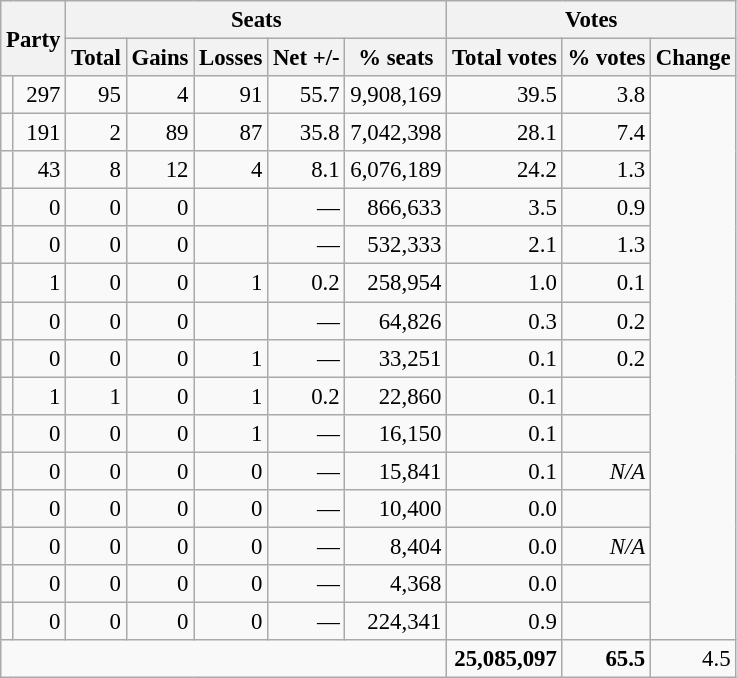<table class="wikitable " style="text-align:right; font-size:95%;">
<tr>
<th colspan="2" rowspan="2">Party</th>
<th colspan="5">Seats</th>
<th colspan="3">Votes</th>
</tr>
<tr>
<th>Total</th>
<th>Gains</th>
<th>Losses</th>
<th>Net +/-</th>
<th>% seats</th>
<th>Total votes</th>
<th>% votes</th>
<th>Change</th>
</tr>
<tr>
<td></td>
<td align="right">297</td>
<td align="right">95</td>
<td align="right">4</td>
<td align="right">91</td>
<td align="right">55.7</td>
<td align="right">9,908,169</td>
<td align="right">39.5</td>
<td align="right">3.8</td>
</tr>
<tr>
<td></td>
<td align="right">191</td>
<td align="right">2</td>
<td align="right">89</td>
<td align="right">87</td>
<td align="right">35.8</td>
<td align="right">7,042,398</td>
<td align="right">28.1</td>
<td align="right">7.4</td>
</tr>
<tr>
<td></td>
<td align="right">43</td>
<td align="right">8</td>
<td align="right">12</td>
<td align="right">4</td>
<td align="right">8.1</td>
<td align="right">6,076,189</td>
<td align="right">24.2</td>
<td align="right">1.3</td>
</tr>
<tr>
<td></td>
<td align="right">0</td>
<td align="right">0</td>
<td align="right">0</td>
<td align="right"></td>
<td align="right">—</td>
<td align="right">866,633</td>
<td align="right">3.5</td>
<td align="right">0.9</td>
</tr>
<tr>
<td></td>
<td align="right">0</td>
<td align="right">0</td>
<td align="right">0</td>
<td align="right"></td>
<td align="right">—</td>
<td align="right">532,333</td>
<td align="right">2.1</td>
<td align="right">1.3</td>
</tr>
<tr>
<td></td>
<td align="right">1</td>
<td align="right">0</td>
<td align="right">0</td>
<td align="right">1</td>
<td align="right">0.2</td>
<td align="right">258,954</td>
<td align="right">1.0</td>
<td align="right">0.1</td>
</tr>
<tr>
<td></td>
<td align="right">0</td>
<td align="right">0</td>
<td align="right">0</td>
<td align="right"></td>
<td align="right">—</td>
<td align="right">64,826</td>
<td align="right">0.3</td>
<td align="right">0.2</td>
</tr>
<tr>
<td></td>
<td align="right">0</td>
<td align="right">0</td>
<td align="right">0</td>
<td align="right">1</td>
<td align="right">—</td>
<td align="right">33,251</td>
<td align="right">0.1</td>
<td align="right">0.2</td>
</tr>
<tr>
<td></td>
<td align="right">1</td>
<td align="right">1</td>
<td align="right">0</td>
<td align="right">1</td>
<td align="right">0.2</td>
<td align="right">22,860</td>
<td align="right">0.1</td>
<td align="right"></td>
</tr>
<tr>
<td></td>
<td align="right">0</td>
<td align="right">0</td>
<td align="right">0</td>
<td align="right">1</td>
<td align="right">—</td>
<td align="right">16,150</td>
<td align="right">0.1</td>
<td align="right"></td>
</tr>
<tr>
<td></td>
<td align="right">0</td>
<td align="right">0</td>
<td align="right">0</td>
<td align="right">0</td>
<td align="right">—</td>
<td align="right">15,841</td>
<td align="right">0.1</td>
<td align="right"><em>N/A</em></td>
</tr>
<tr>
<td></td>
<td align="right">0</td>
<td align="right">0</td>
<td align="right">0</td>
<td align="right">0</td>
<td align="right">—</td>
<td align="right">10,400</td>
<td align="right">0.0</td>
<td align="right"></td>
</tr>
<tr>
<td></td>
<td align="right">0</td>
<td align="right">0</td>
<td align="right">0</td>
<td align="right">0</td>
<td align="right">—</td>
<td align="right">8,404</td>
<td align="right">0.0</td>
<td align="right"><em>N/A</em></td>
</tr>
<tr>
<td></td>
<td align="right">0</td>
<td align="right">0</td>
<td align="right">0</td>
<td align="right">0</td>
<td align="right">—</td>
<td align="right">4,368</td>
<td align="right">0.0</td>
<td align="right"></td>
</tr>
<tr>
<td></td>
<td align="right">0</td>
<td align="right">0</td>
<td align="right">0</td>
<td align="right">0</td>
<td align="right">—</td>
<td align="right">224,341</td>
<td align="right">0.9</td>
<td align="right"></td>
</tr>
<tr>
<td colspan="7" rowspan="1" style="text-align:right"></td>
<td align="right"><strong>25,085,097</strong></td>
<td align="right"><strong>65.5</strong></td>
<td align="right">4.5</td>
</tr>
</table>
